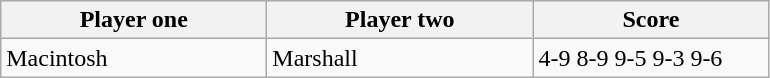<table class="wikitable">
<tr>
<th width=170>Player one</th>
<th width=170>Player two</th>
<th width=150>Score</th>
</tr>
<tr>
<td> Macintosh</td>
<td> Marshall</td>
<td>4-9 8-9 9-5 9-3 9-6</td>
</tr>
</table>
